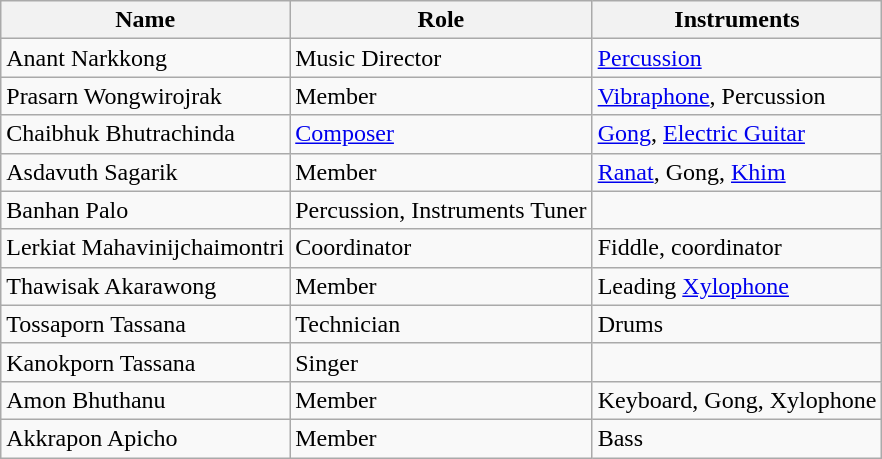<table class="wikitable">
<tr>
<th>Name</th>
<th>Role</th>
<th>Instruments</th>
</tr>
<tr>
<td>Anant Narkkong</td>
<td>Music Director</td>
<td><a href='#'>Percussion</a></td>
</tr>
<tr>
<td>Prasarn Wongwirojrak</td>
<td>Member</td>
<td><a href='#'>Vibraphone</a>, Percussion</td>
</tr>
<tr>
<td>Chaibhuk Bhutrachinda</td>
<td><a href='#'>Composer</a></td>
<td><a href='#'>Gong</a>, <a href='#'>Electric Guitar</a></td>
</tr>
<tr>
<td>Asdavuth Sagarik</td>
<td>Member</td>
<td><a href='#'>Ranat</a>, Gong, <a href='#'>Khim</a></td>
</tr>
<tr>
<td>Banhan Palo</td>
<td>Percussion, Instruments Tuner</td>
<td></td>
</tr>
<tr>
<td>Lerkiat Mahavinijchaimontri</td>
<td>Coordinator</td>
<td>Fiddle, coordinator</td>
</tr>
<tr>
<td>Thawisak Akarawong</td>
<td>Member</td>
<td>Leading <a href='#'>Xylophone</a></td>
</tr>
<tr>
<td>Tossaporn Tassana</td>
<td>Technician</td>
<td>Drums</td>
</tr>
<tr>
<td>Kanokporn Tassana</td>
<td>Singer</td>
<td></td>
</tr>
<tr>
<td>Amon Bhuthanu</td>
<td>Member</td>
<td>Keyboard, Gong, Xylophone</td>
</tr>
<tr>
<td>Akkrapon Apicho</td>
<td>Member</td>
<td>Bass</td>
</tr>
</table>
